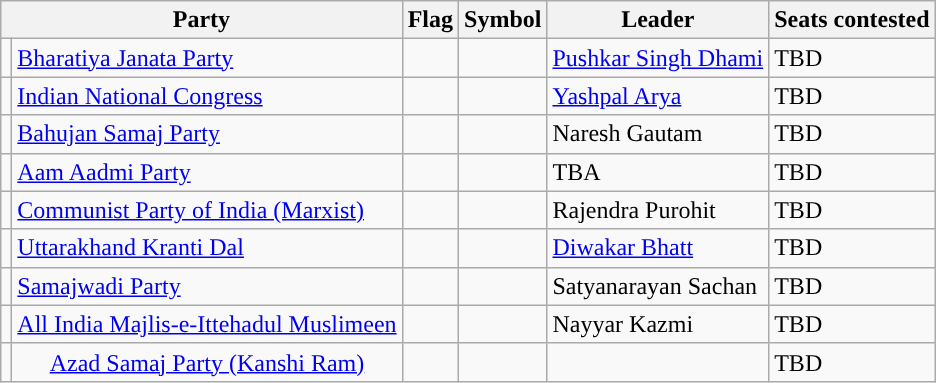<table class="wikitable  defaultcenter col3left" style="font-size: 100%">
<tr>
<th colspan="2">Party</th>
<th>Flag</th>
<th>Symbol</th>
<th>Leader</th>
<th colspan="2">Seats contested</th>
</tr>
<tr>
<td></td>
<td><a href='#'>Bharatiya Janata Party</a></td>
<td></td>
<td></td>
<td><a href='#'>Pushkar Singh Dhami</a></td>
<td>TBD</td>
</tr>
<tr>
<td></td>
<td><a href='#'>Indian National Congress</a></td>
<td></td>
<td></td>
<td><a href='#'>Yashpal Arya</a></td>
<td>TBD</td>
</tr>
<tr>
<td></td>
<td><a href='#'>Bahujan Samaj Party</a></td>
<td></td>
<td></td>
<td>Naresh Gautam</td>
<td>TBD</td>
</tr>
<tr>
<td></td>
<td><a href='#'>Aam Aadmi Party</a></td>
<td></td>
<td></td>
<td>TBA</td>
<td>TBD</td>
</tr>
<tr>
<td></td>
<td><a href='#'>Communist Party of India (Marxist)</a></td>
<td></td>
<td></td>
<td>Rajendra Purohit</td>
<td>TBD</td>
</tr>
<tr>
<td></td>
<td><a href='#'>Uttarakhand Kranti Dal</a></td>
<td></td>
<td></td>
<td><a href='#'>Diwakar Bhatt</a></td>
<td>TBD</td>
</tr>
<tr>
<td></td>
<td><a href='#'>Samajwadi Party</a></td>
<td></td>
<td></td>
<td>Satyanarayan Sachan</td>
<td>TBD</td>
</tr>
<tr>
<td></td>
<td><a href='#'>All India Majlis-e-Ittehadul Muslimeen</a></td>
<td></td>
<td></td>
<td>Nayyar Kazmi</td>
<td>TBD</td>
</tr>
<tr>
<td style="text-align:center; background:"></td>
<td style="text-align:center"><a href='#'>Azad Samaj Party (Kanshi Ram)</a></td>
<td></td>
<td></td>
<td></td>
<td>TBD</td>
</tr>
</table>
